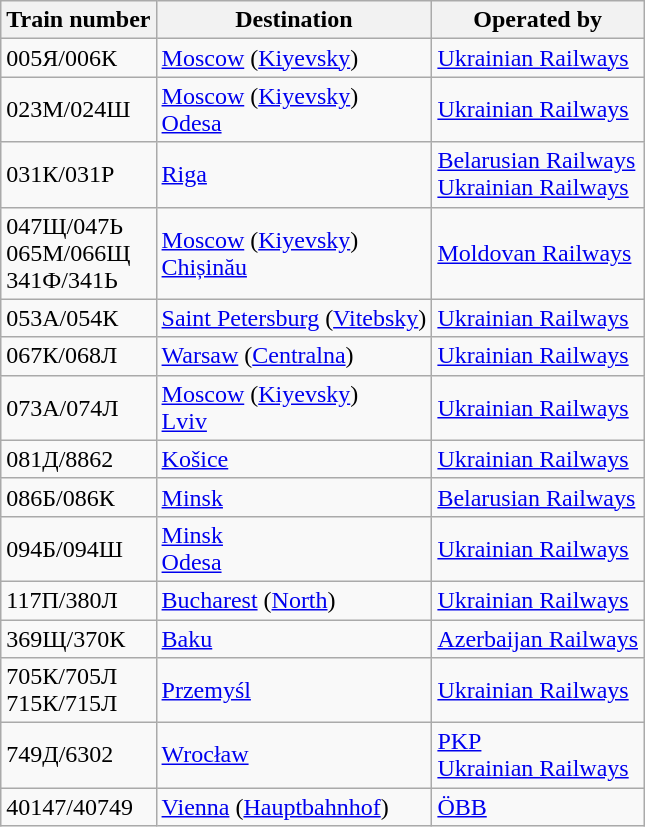<table class="wikitable">
<tr>
<th>Train number</th>
<th>Destination</th>
<th>Operated by</th>
</tr>
<tr>
<td>005Я/006К</td>
<td> <a href='#'>Moscow</a> (<a href='#'>Kiyevsky</a>)</td>
<td> <a href='#'>Ukrainian Railways</a></td>
</tr>
<tr>
<td>023М/024Ш</td>
<td> <a href='#'>Moscow</a> (<a href='#'>Kiyevsky</a>)<br> <a href='#'>Odesa</a></td>
<td> <a href='#'>Ukrainian Railways</a></td>
</tr>
<tr>
<td>031К/031Р</td>
<td> <a href='#'>Riga</a></td>
<td> <a href='#'>Belarusian Railways</a><br> <a href='#'>Ukrainian Railways</a></td>
</tr>
<tr>
<td>047Щ/047Ь<br>065М/066Щ<br>341Ф/341Ь</td>
<td> <a href='#'>Moscow</a> (<a href='#'>Kiyevsky</a>)<br> <a href='#'>Chișinău</a></td>
<td> <a href='#'>Moldovan Railways</a></td>
</tr>
<tr>
<td>053А/054К</td>
<td> <a href='#'>Saint Petersburg</a> (<a href='#'>Vitebsky</a>)</td>
<td> <a href='#'>Ukrainian Railways</a></td>
</tr>
<tr>
<td>067К/068Л</td>
<td> <a href='#'>Warsaw</a> (<a href='#'>Centralna</a>)</td>
<td> <a href='#'>Ukrainian Railways</a></td>
</tr>
<tr>
<td>073А/074Л</td>
<td> <a href='#'>Moscow</a> (<a href='#'>Kiyevsky</a>)<br> <a href='#'>Lviv</a></td>
<td> <a href='#'>Ukrainian Railways</a></td>
</tr>
<tr>
<td>081Д/8862</td>
<td> <a href='#'>Košice</a></td>
<td> <a href='#'>Ukrainian Railways</a></td>
</tr>
<tr>
<td>086Б/086К</td>
<td> <a href='#'>Minsk</a></td>
<td> <a href='#'>Belarusian Railways</a></td>
</tr>
<tr>
<td>094Б/094Ш</td>
<td> <a href='#'>Minsk</a><br> <a href='#'>Odesa</a></td>
<td> <a href='#'>Ukrainian Railways</a></td>
</tr>
<tr>
<td>117П/380Л</td>
<td> <a href='#'>Bucharest</a> (<a href='#'>North</a>)</td>
<td> <a href='#'>Ukrainian Railways</a></td>
</tr>
<tr>
<td>369Щ/370К</td>
<td> <a href='#'>Baku</a></td>
<td> <a href='#'>Azerbaijan Railways</a></td>
</tr>
<tr>
<td>705К/705Л<br>715К/715Л</td>
<td> <a href='#'>Przemyśl</a></td>
<td> <a href='#'>Ukrainian Railways</a></td>
</tr>
<tr>
<td>749Д/6302</td>
<td> <a href='#'>Wrocław</a></td>
<td> <a href='#'>PKP</a><br> <a href='#'>Ukrainian Railways</a></td>
</tr>
<tr>
<td>40147/40749</td>
<td> <a href='#'>Vienna</a> (<a href='#'>Hauptbahnhof</a>)</td>
<td> <a href='#'>ÖBB</a></td>
</tr>
</table>
